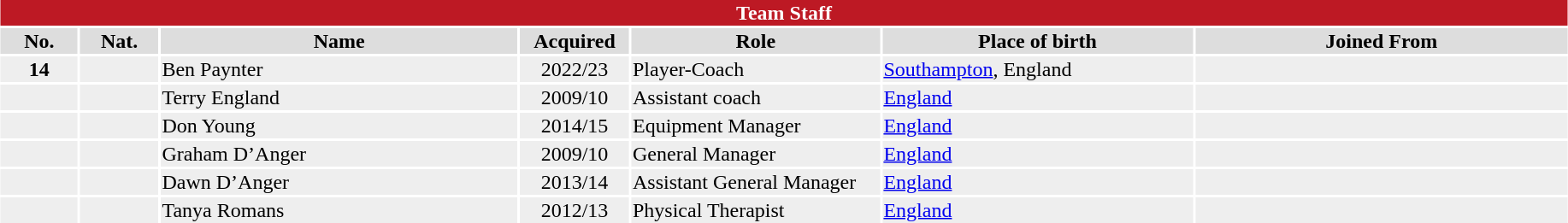<table class="toccolours"  style="width:97%; clear:both; margin:1.5em auto; text-align:center;">
<tr>
<th colspan="10" style="background:#bd1924; color:white;”">Team Staff</th>
</tr>
<tr style="background:#ddd;">
<th width=5%>No.</th>
<th width=5%>Nat.</th>
<th !width=22%>Name</th>
<th width=7%>Acquired</th>
<th width=16%>Role</th>
<th width=20%>Place of birth</th>
<th width=24%>Joined From</th>
</tr>
<tr style="background:#eee;">
<td><strong>14</strong></td>
<td></td>
<td align=left>Ben Paynter</td>
<td>2022/23</td>
<td align=left>Player-Coach</td>
<td align=left><a href='#'>Southampton</a>, England</td>
<td align=left></td>
</tr>
<tr style="background:#eee;">
<td></td>
<td></td>
<td align=left>Terry England</td>
<td>2009/10</td>
<td align=left>Assistant coach</td>
<td align=left><a href='#'>England</a></td>
<td align=left></td>
</tr>
<tr style="background:#eee;">
<td></td>
<td></td>
<td align=left>Don Young</td>
<td>2014/15</td>
<td align=left>Equipment Manager</td>
<td align=left><a href='#'>England</a></td>
<td align=left></td>
</tr>
<tr style="background:#eee;">
<td></td>
<td></td>
<td align=left>Graham D’Anger</td>
<td>2009/10</td>
<td align=left>General Manager</td>
<td align=left><a href='#'>England</a></td>
<td align=left></td>
</tr>
<tr style="background:#eee;">
<td></td>
<td></td>
<td align=left>Dawn D’Anger</td>
<td>2013/14</td>
<td align=left>Assistant General Manager</td>
<td align=left><a href='#'>England</a></td>
<td align=left></td>
</tr>
<tr style="background:#eee;">
<td></td>
<td></td>
<td align=left>Tanya Romans</td>
<td>2012/13</td>
<td align=left>Physical Therapist</td>
<td align=left><a href='#'>England</a></td>
<td align=left></td>
</tr>
</table>
